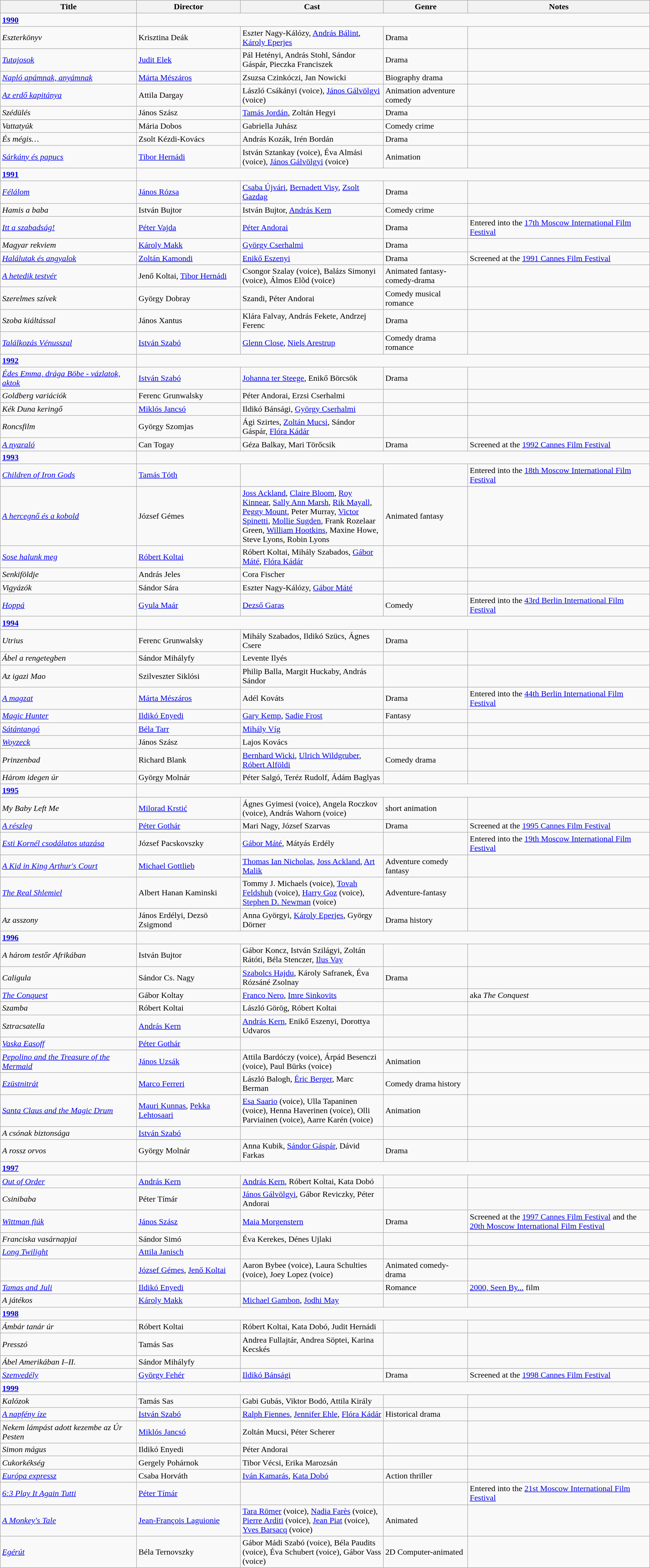<table class="wikitable" width= "100%">
<tr>
<th width=21%>Title</th>
<th width=16%>Director</th>
<th width=22%>Cast</th>
<th width=13%>Genre</th>
<th width=28%>Notes</th>
</tr>
<tr>
<td><strong><a href='#'>1990</a></strong></td>
</tr>
<tr>
<td><em>Eszterkönyv</em></td>
<td>Krisztina Deák</td>
<td>Eszter Nagy-Kálózy, <a href='#'>András Bálint</a>, <a href='#'>Károly Eperjes</a></td>
<td>Drama</td>
<td></td>
</tr>
<tr>
<td><em><a href='#'>Tutajosok</a></em></td>
<td><a href='#'>Judit Elek</a></td>
<td>Pál Hetényi, András Stohl, Sándor Gáspár, Pieczka Franciszek</td>
<td>Drama</td>
<td></td>
</tr>
<tr>
<td><em><a href='#'>Napló apámnak, anyámnak</a></em></td>
<td><a href='#'>Márta Mészáros</a></td>
<td>Zsuzsa Czinkóczi, Jan Nowicki</td>
<td>Biography drama</td>
<td></td>
</tr>
<tr>
<td><em><a href='#'>Az erdő kapitánya</a></em></td>
<td>Attila Dargay</td>
<td>László Csákányi (voice), <a href='#'>János Gálvölgyi</a> (voice)</td>
<td>Animation adventure comedy</td>
<td></td>
</tr>
<tr>
<td><em>Szédülés</em></td>
<td>János Szász</td>
<td><a href='#'>Tamás Jordán</a>, Zoltán Hegyi</td>
<td>Drama</td>
<td></td>
</tr>
<tr>
<td><em>Vattatyúk</em></td>
<td>Mária Dobos</td>
<td>Gabriella Juhász</td>
<td>Comedy crime</td>
<td></td>
</tr>
<tr>
<td><em>És mégis…</em></td>
<td>Zsolt Kézdi-Kovács</td>
<td>András Kozák, Irén Bordán</td>
<td>Drama</td>
<td></td>
</tr>
<tr>
<td><em><a href='#'>Sárkány és papucs</a></em></td>
<td><a href='#'>Tibor Hernádi</a></td>
<td>István Sztankay (voice), Éva Almási (voice), <a href='#'>János Gálvölgyi</a> (voice)</td>
<td>Animation</td>
<td></td>
</tr>
<tr>
<td><strong><a href='#'>1991</a></strong></td>
</tr>
<tr>
<td><em><a href='#'>Félálom</a></em></td>
<td><a href='#'>János Rózsa</a></td>
<td><a href='#'>Csaba Újvári</a>, <a href='#'>Bernadett Visy</a>, <a href='#'>Zsolt Gazdag</a></td>
<td>Drama</td>
<td></td>
</tr>
<tr>
<td><em>Hamis a baba</em></td>
<td>István Bujtor</td>
<td>István Bujtor, <a href='#'>András Kern</a></td>
<td>Comedy crime</td>
<td></td>
</tr>
<tr>
<td><em><a href='#'>Itt a szabadság!</a></em></td>
<td><a href='#'>Péter Vajda</a></td>
<td><a href='#'>Péter Andorai</a></td>
<td>Drama</td>
<td>Entered into the <a href='#'>17th Moscow International Film Festival</a></td>
</tr>
<tr>
<td><em>Magyar rekviem</em></td>
<td><a href='#'>Károly Makk</a></td>
<td><a href='#'>György Cserhalmi</a></td>
<td>Drama</td>
<td></td>
</tr>
<tr>
<td><em><a href='#'>Halálutak és angyalok</a></em></td>
<td><a href='#'>Zoltán Kamondi</a></td>
<td><a href='#'>Enikő Eszenyi</a></td>
<td>Drama</td>
<td>Screened at the <a href='#'>1991 Cannes Film Festival</a></td>
</tr>
<tr>
<td><em><a href='#'>A hetedik testvér</a></em></td>
<td>Jenő Koltai, <a href='#'>Tibor Hernádi</a></td>
<td>Csongor Szalay (voice), Balázs Simonyi (voice), Álmos Elõd (voice)</td>
<td>Animated fantasy-comedy-drama</td>
<td></td>
</tr>
<tr>
<td><em>Szerelmes szívek</em></td>
<td>György Dobray</td>
<td>Szandi, Péter Andorai</td>
<td>Comedy musical romance</td>
<td></td>
</tr>
<tr>
<td><em>Szoba kiáltással</em></td>
<td>János Xantus</td>
<td>Klára Falvay, András Fekete, Andrzej Ferenc</td>
<td>Drama</td>
<td></td>
</tr>
<tr>
<td><em><a href='#'>Találkozás Vénusszal</a></em></td>
<td><a href='#'>István Szabó</a></td>
<td><a href='#'>Glenn Close</a>, <a href='#'>Niels Arestrup</a></td>
<td>Comedy drama romance</td>
<td></td>
</tr>
<tr>
<td><strong><a href='#'>1992</a></strong></td>
</tr>
<tr>
<td><em><a href='#'>Édes Emma, drága Böbe - vázlatok, aktok</a></em></td>
<td><a href='#'>István Szabó</a></td>
<td><a href='#'>Johanna ter Steege</a>, Enikő Börcsök</td>
<td>Drama</td>
<td></td>
</tr>
<tr>
<td><em>Goldberg variációk</em></td>
<td>Ferenc Grunwalsky</td>
<td>Péter Andorai, Erzsi Cserhalmi</td>
<td></td>
<td></td>
</tr>
<tr>
<td><em>Kék Duna keringő</em></td>
<td><a href='#'>Miklós Jancsó</a></td>
<td>Ildikó Bánsági, <a href='#'>György Cserhalmi</a></td>
<td></td>
<td></td>
</tr>
<tr>
<td><em>Roncsfilm</em></td>
<td>György Szomjas</td>
<td>Ági Szirtes, <a href='#'>Zoltán Mucsi</a>, Sándor Gáspár, <a href='#'>Flóra Kádár</a></td>
<td></td>
<td></td>
</tr>
<tr>
<td><em><a href='#'>A nyaraló</a></em></td>
<td>Can Togay</td>
<td>Géza Balkay, Mari Törőcsik</td>
<td>Drama</td>
<td>Screened at the <a href='#'>1992 Cannes Film Festival</a></td>
</tr>
<tr>
<td><strong><a href='#'>1993</a></strong></td>
</tr>
<tr>
<td><em><a href='#'>Children of Iron Gods</a></em></td>
<td><a href='#'>Tamás Tóth</a></td>
<td></td>
<td></td>
<td>Entered into the <a href='#'>18th Moscow International Film Festival</a></td>
</tr>
<tr>
<td><em><a href='#'>A hercegnő és a kobold</a></em></td>
<td>József Gémes</td>
<td><a href='#'>Joss Ackland</a>, <a href='#'>Claire Bloom</a>, <a href='#'>Roy Kinnear</a>, <a href='#'>Sally Ann Marsh</a>, <a href='#'>Rik Mayall</a>, <a href='#'>Peggy Mount</a>, Peter Murray, <a href='#'>Victor Spinetti</a>, <a href='#'>Mollie Sugden</a>, Frank Rozelaar Green, <a href='#'>William Hootkins</a>, Maxine Howe, Steve Lyons, Robin Lyons</td>
<td>Animated fantasy</td>
<td></td>
</tr>
<tr>
<td><em><a href='#'>Sose halunk meg</a></em></td>
<td><a href='#'>Róbert Koltai</a></td>
<td>Róbert Koltai, Mihály Szabados, <a href='#'>Gábor Máté</a>, <a href='#'>Flóra Kádár</a></td>
<td></td>
<td></td>
</tr>
<tr>
<td><em>Senkiföldje</em></td>
<td>András Jeles</td>
<td>Cora Fischer</td>
<td></td>
<td></td>
</tr>
<tr>
<td><em>Vigyázók</em></td>
<td>Sándor Sára</td>
<td>Eszter Nagy-Kálózy, <a href='#'>Gábor Máté</a></td>
<td></td>
<td></td>
</tr>
<tr>
<td><em><a href='#'>Hoppá</a></em></td>
<td><a href='#'>Gyula Maár</a></td>
<td><a href='#'>Dezső Garas</a></td>
<td>Comedy</td>
<td>Entered into the <a href='#'>43rd Berlin International Film Festival</a></td>
</tr>
<tr>
<td><strong><a href='#'>1994</a></strong></td>
</tr>
<tr>
<td><em>Utrius</em></td>
<td>Ferenc Grunwalsky</td>
<td>Mihály Szabados, Ildikó Szücs, Ágnes Csere</td>
<td>Drama</td>
<td></td>
</tr>
<tr>
<td><em>Ábel a rengetegben</em></td>
<td>Sándor Mihályfy</td>
<td>Levente Ilyés</td>
<td></td>
<td></td>
</tr>
<tr>
<td><em>Az igazi Mao</em></td>
<td>Szilveszter Siklósi</td>
<td>Philip Balla, Margit Huckaby, András Sándor</td>
<td></td>
<td></td>
</tr>
<tr>
<td><em><a href='#'>A magzat</a></em></td>
<td><a href='#'>Márta Mészáros</a></td>
<td>Adél Kováts</td>
<td>Drama</td>
<td>Entered into the <a href='#'>44th Berlin International Film Festival</a></td>
</tr>
<tr>
<td><em><a href='#'>Magic Hunter</a></em></td>
<td><a href='#'>Ildikó Enyedi</a></td>
<td><a href='#'>Gary Kemp</a>, <a href='#'>Sadie Frost</a></td>
<td>Fantasy</td>
<td></td>
</tr>
<tr>
<td><em><a href='#'>Sátántangó</a></em></td>
<td><a href='#'>Béla Tarr</a></td>
<td><a href='#'>Mihály Víg</a></td>
<td></td>
<td></td>
</tr>
<tr>
<td><em><a href='#'>Woyzeck</a></em></td>
<td>János Szász</td>
<td>Lajos Kovács</td>
<td></td>
<td></td>
</tr>
<tr>
<td><em>Prinzenbad</em></td>
<td>Richard Blank</td>
<td><a href='#'>Bernhard Wicki</a>, <a href='#'>Ulrich Wildgruber</a>, <a href='#'>Róbert Alföldi</a></td>
<td>Comedy drama</td>
<td></td>
</tr>
<tr>
<td><em>Három idegen úr</em></td>
<td>György Molnár</td>
<td>Péter Salgó, Teréz Rudolf, Ádám Baglyas</td>
<td></td>
<td></td>
</tr>
<tr>
<td><strong><a href='#'>1995</a></strong></td>
</tr>
<tr>
<td><em>My Baby Left Me</em></td>
<td><a href='#'>Milorad Krstić</a></td>
<td>Ágnes Gyimesi (voice), Angela Roczkov (voice), András Wahorn (voice)</td>
<td>short animation</td>
<td></td>
</tr>
<tr>
<td><em><a href='#'>A részleg</a></em></td>
<td><a href='#'>Péter Gothár</a></td>
<td>Mari Nagy, József Szarvas</td>
<td>Drama</td>
<td>Screened at the <a href='#'>1995 Cannes Film Festival</a></td>
</tr>
<tr>
<td><em><a href='#'>Esti Kornél csodálatos utazása</a></em></td>
<td>József Pacskovszky</td>
<td><a href='#'>Gábor Máté</a>, Mátyás Erdély</td>
<td></td>
<td>Entered into the <a href='#'>19th Moscow International Film Festival</a></td>
</tr>
<tr>
<td><em><a href='#'>A Kid in King Arthur's Court</a></em></td>
<td><a href='#'>Michael Gottlieb</a></td>
<td><a href='#'>Thomas Ian Nicholas</a>, <a href='#'>Joss Ackland</a>, <a href='#'>Art Malik</a></td>
<td>Adventure comedy fantasy</td>
<td></td>
</tr>
<tr>
<td><em><a href='#'>The Real Shlemiel</a></em></td>
<td>Albert Hanan Kaminski</td>
<td>Tommy J. Michaels (voice), <a href='#'>Tovah Feldshuh</a> (voice), <a href='#'>Harry Goz</a> (voice), <a href='#'>Stephen D. Newman</a> (voice)</td>
<td>Adventure-fantasy</td>
<td></td>
</tr>
<tr>
<td><em>Az asszony</em></td>
<td>János Erdélyi, Dezsö Zsigmond</td>
<td>Anna Györgyi, <a href='#'>Károly Eperjes</a>, György Dörner</td>
<td>Drama history</td>
<td></td>
</tr>
<tr>
<td><strong><a href='#'>1996</a></strong></td>
</tr>
<tr>
<td><em>A három testőr Afrikában </em></td>
<td>István Bujtor</td>
<td>Gábor Koncz, István Szilágyi, Zoltán Rátóti, Béla Stenczer, <a href='#'>Ilus Vay</a></td>
<td></td>
<td></td>
</tr>
<tr>
<td><em>Caligula </em></td>
<td>Sándor Cs. Nagy</td>
<td><a href='#'>Szabolcs Hajdu</a>, Károly Safranek, Éva Rózsáné Zsolnay</td>
<td>Drama</td>
<td></td>
</tr>
<tr>
<td><em><a href='#'>The Conquest</a> </em></td>
<td>Gábor Koltay</td>
<td><a href='#'>Franco Nero</a>, <a href='#'>Imre Sinkovits</a></td>
<td></td>
<td>aka <em>The Conquest</em></td>
</tr>
<tr>
<td><em>Szamba</em></td>
<td>Róbert Koltai</td>
<td>László Görög, Róbert Koltai</td>
<td></td>
<td></td>
</tr>
<tr>
<td><em>Sztracsatella</em></td>
<td><a href='#'>András Kern</a></td>
<td><a href='#'>András Kern</a>, Enikő Eszenyi, Dorottya Udvaros</td>
<td></td>
<td></td>
</tr>
<tr>
<td><em><a href='#'>Vaska Easoff</a></em></td>
<td><a href='#'>Péter Gothár</a></td>
<td></td>
<td></td>
<td></td>
</tr>
<tr>
<td><em><a href='#'>Pepolino and the Treasure of the Mermaid</a></em></td>
<td><a href='#'>János Uzsák</a></td>
<td>Attila Bardóczy (voice),	Árpád Besenczi (voice), Paul Bürks (voice)</td>
<td>Animation</td>
<td></td>
</tr>
<tr>
<td><em><a href='#'>Ezüstnitrát</a></em></td>
<td><a href='#'>Marco Ferreri</a></td>
<td>László Balogh, <a href='#'>Éric Berger</a>, Marc Berman</td>
<td>Comedy drama history</td>
<td></td>
</tr>
<tr>
<td><em><a href='#'>Santa Claus and the Magic Drum</a></em></td>
<td><a href='#'>Mauri Kunnas</a>, <a href='#'>Pekka Lehtosaari</a></td>
<td><a href='#'>Esa Saario</a> (voice), Ulla Tapaninen (voice), Henna Haverinen (voice), Olli Parviainen (voice), Aarre Karén (voice)</td>
<td>Animation</td>
<td></td>
</tr>
<tr>
<td><em>A csónak biztonsága</em></td>
<td><a href='#'>István Szabó</a></td>
<td></td>
<td></td>
<td></td>
</tr>
<tr>
<td><em>A rossz orvos</em></td>
<td>György Molnár</td>
<td>Anna Kubik, <a href='#'>Sándor Gáspár</a>, Dávid Farkas</td>
<td>Drama</td>
<td></td>
</tr>
<tr>
<td><strong><a href='#'>1997</a></strong></td>
</tr>
<tr>
<td><em><a href='#'>Out of Order</a></em></td>
<td><a href='#'>András Kern</a></td>
<td><a href='#'>András Kern</a>, Róbert Koltai, Kata Dobó</td>
<td></td>
<td></td>
</tr>
<tr>
<td><em>Csinibaba</em></td>
<td>Péter Tímár</td>
<td><a href='#'>János Gálvölgyi</a>, Gábor Reviczky, Péter Andorai</td>
<td></td>
<td></td>
</tr>
<tr>
<td><em><a href='#'>Wittman fiúk</a></em></td>
<td><a href='#'>János Szász</a></td>
<td><a href='#'>Maia Morgenstern</a></td>
<td>Drama</td>
<td>Screened at the <a href='#'>1997 Cannes Film Festival</a> and the <a href='#'>20th Moscow International Film Festival</a></td>
</tr>
<tr>
<td><em>Franciska vasárnapjai </em></td>
<td>Sándor Simó</td>
<td>Éva Kerekes, Dénes Ujlaki</td>
<td></td>
<td></td>
</tr>
<tr>
<td><em><a href='#'>Long Twilight</a></em></td>
<td><a href='#'>Attila Janisch</a></td>
<td></td>
<td></td>
<td></td>
</tr>
<tr>
<td><em></em></td>
<td><a href='#'>József Gémes</a>, <a href='#'>Jenő Koltai</a></td>
<td>Aaron Bybee (voice), Laura Schulties (voice), Joey Lopez (voice)</td>
<td>Animated comedy-drama</td>
<td></td>
</tr>
<tr>
<td><em><a href='#'>Tamas and Juli</a></em></td>
<td><a href='#'>Ildikó Enyedi</a></td>
<td></td>
<td>Romance</td>
<td><a href='#'>2000, Seen By...</a> film</td>
</tr>
<tr>
<td><em>A játékos</em></td>
<td><a href='#'>Károly Makk</a></td>
<td><a href='#'>Michael Gambon</a>, <a href='#'>Jodhi May</a></td>
<td></td>
<td></td>
</tr>
<tr>
<td><strong><a href='#'>1998</a></strong></td>
</tr>
<tr>
<td><em>Ámbár tanár úr</em></td>
<td>Róbert Koltai</td>
<td>Róbert Koltai, Kata Dobó, Judit Hernádi</td>
<td></td>
<td></td>
</tr>
<tr>
<td><em>Presszó</em></td>
<td>Tamás Sas</td>
<td>Andrea Fullajtár, Andrea Söptei, Karina Kecskés</td>
<td></td>
<td></td>
</tr>
<tr>
<td><em>Ábel Amerikában I–II.</em></td>
<td>Sándor Mihályfy</td>
<td></td>
<td></td>
<td></td>
</tr>
<tr>
<td><em><a href='#'>Szenvedély</a></em></td>
<td><a href='#'>György Fehér</a></td>
<td><a href='#'>Ildikó Bánsági</a></td>
<td>Drama</td>
<td>Screened at the <a href='#'>1998 Cannes Film Festival</a></td>
</tr>
<tr>
<td><strong><a href='#'>1999</a></strong></td>
</tr>
<tr>
<td><em>Kalózok</em></td>
<td>Tamás Sas</td>
<td>Gabi Gubás, Viktor Bodó, Attila Király</td>
<td></td>
<td></td>
</tr>
<tr>
<td><em><a href='#'>A napfény íze</a></em></td>
<td><a href='#'>István Szabó</a></td>
<td><a href='#'>Ralph Fiennes</a>, <a href='#'>Jennifer Ehle</a>, <a href='#'>Flóra Kádár</a></td>
<td>Historical drama</td>
<td></td>
</tr>
<tr>
<td><em>Nekem lámpást adott kezembe az Úr Pesten</em></td>
<td><a href='#'>Miklós Jancsó</a></td>
<td>Zoltán Mucsi, Péter Scherer</td>
<td></td>
<td></td>
</tr>
<tr>
<td><em>Simon mágus</em></td>
<td>Ildikó Enyedi</td>
<td>Péter Andorai</td>
<td></td>
<td></td>
</tr>
<tr>
<td><em>Cukorkékség</em></td>
<td>Gergely Pohárnok</td>
<td>Tibor Vécsi, Erika Marozsán</td>
<td></td>
<td></td>
</tr>
<tr>
<td><em><a href='#'>Európa expressz</a></em></td>
<td>Csaba Horváth</td>
<td><a href='#'>Iván Kamarás</a>, <a href='#'>Kata Dobó</a></td>
<td>Action thriller</td>
<td></td>
</tr>
<tr>
<td><em><a href='#'>6:3 Play It Again Tutti</a></em></td>
<td><a href='#'>Péter Tímár</a></td>
<td></td>
<td></td>
<td>Entered into the <a href='#'>21st Moscow International Film Festival</a></td>
</tr>
<tr>
<td><em><a href='#'>A Monkey's Tale</a></em></td>
<td><a href='#'>Jean-François Laguionie</a></td>
<td><a href='#'>Tara Römer</a> (voice), <a href='#'>Nadia Farès</a> (voice), <a href='#'>Pierre Arditi</a> (voice), <a href='#'>Jean Piat</a> (voice), <a href='#'>Yves Barsacq</a> (voice)</td>
<td>Animated</td>
<td></td>
</tr>
<tr>
<td><em><a href='#'>Egérút</a></em></td>
<td>Béla Ternovszky</td>
<td>Gábor Mádi Szabó (voice), Béla Paudits (voice), Éva Schubert (voice), Gábor Vass (voice)</td>
<td>2D Computer-animated</td>
<td></td>
</tr>
</table>
